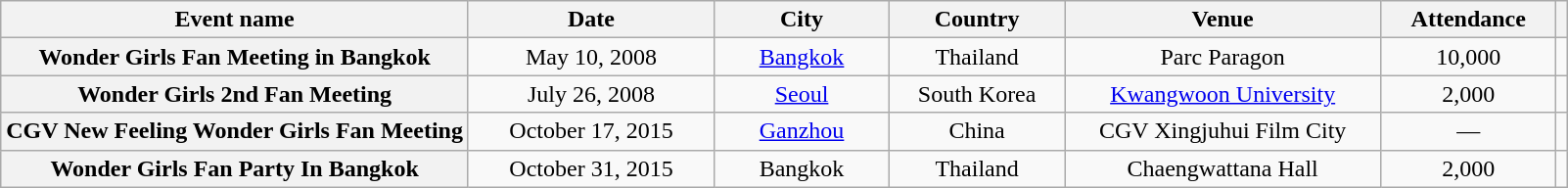<table class="wikitable plainrowheaders" style="text-align:center;">
<tr>
<th scope="col">Event name</th>
<th scope="col" style="width:10em;">Date</th>
<th scope="col" style="width:7em;">City</th>
<th scope="col" style="width:7em;">Country</th>
<th scope="col" style="width:13em;">Venue</th>
<th scope="col" style="width:7em;">Attendance</th>
<th scope="col"></th>
</tr>
<tr>
<th scope="row">Wonder Girls Fan Meeting in Bangkok</th>
<td>May 10, 2008</td>
<td><a href='#'>Bangkok</a></td>
<td>Thailand</td>
<td>Parc Paragon</td>
<td>10,000</td>
<td></td>
</tr>
<tr>
<th scope="row">Wonder Girls 2nd Fan Meeting</th>
<td>July 26, 2008</td>
<td><a href='#'>Seoul</a></td>
<td>South Korea</td>
<td><a href='#'>Kwangwoon University</a></td>
<td>2,000</td>
<td></td>
</tr>
<tr>
<th scope="row">CGV New Feeling Wonder Girls Fan Meeting</th>
<td>October 17, 2015</td>
<td><a href='#'>Ganzhou</a></td>
<td>China</td>
<td>CGV Xingjuhui Film City</td>
<td>—</td>
<td></td>
</tr>
<tr>
<th scope="row">Wonder Girls Fan Party In Bangkok</th>
<td>October 31, 2015</td>
<td>Bangkok</td>
<td>Thailand</td>
<td>Chaengwattana Hall</td>
<td>2,000</td>
<td></td>
</tr>
</table>
